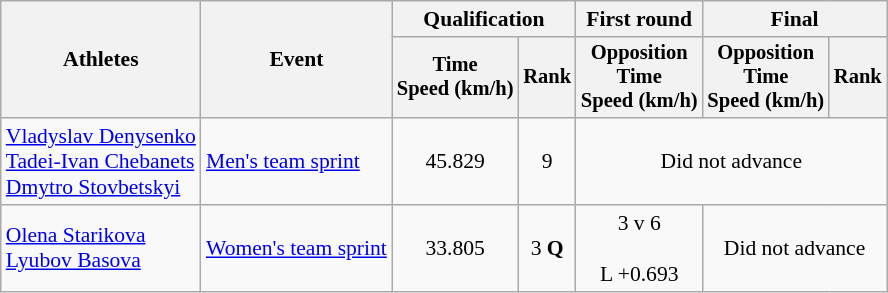<table class="wikitable" style="font-size:90%">
<tr>
<th rowspan=2>Athletes</th>
<th rowspan=2>Event</th>
<th colspan=2>Qualification</th>
<th>First round</th>
<th colspan=2>Final</th>
</tr>
<tr style="font-size:95%">
<th>Time<br>Speed (km/h)</th>
<th>Rank</th>
<th>Opposition<br>Time<br>Speed (km/h)</th>
<th>Opposition<br>Time<br>Speed (km/h)</th>
<th>Rank</th>
</tr>
<tr align=center>
<td align=left><a href='#'>Vladyslav Denysenko</a><br><a href='#'>Tadei-Ivan Chebanets</a><br><a href='#'>Dmytro Stovbetskyi</a></td>
<td align=left><a href='#'>Men's team sprint</a></td>
<td>45.829</td>
<td>9</td>
<td colspan=3>Did not advance</td>
</tr>
<tr align=center>
<td align=left><a href='#'>Olena Starikova</a><br><a href='#'>Lyubov Basova</a></td>
<td align=left><a href='#'>Women's team sprint</a></td>
<td>33.805</td>
<td>3 <strong>Q</strong></td>
<td>3 v 6<br><br>L +0.693</td>
<td colspan=2>Did not advance</td>
</tr>
</table>
